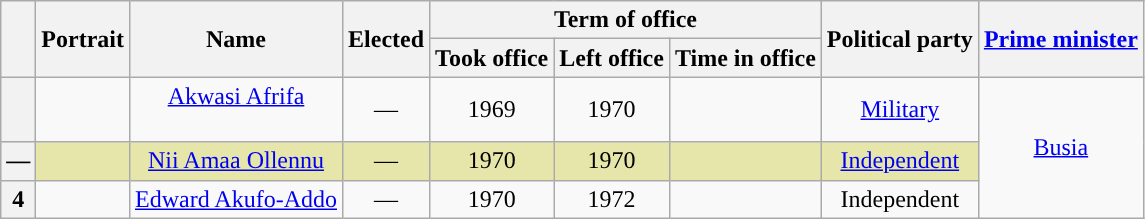<table class="wikitable" style="text-align:center">
<tr>
<th rowspan="2"></th>
<th rowspan="2">Portrait</th>
<th rowspan="2">Name<br></th>
<th rowspan="2">Elected</th>
<th colspan="3">Term of office</th>
<th rowspan="2">Political party</th>
<th rowspan="2"><a href='#'>Prime minister</a></th>
</tr>
<tr>
<th>Took office</th>
<th>Left office</th>
<th>Time in office</th>
</tr>
<tr>
<th style="background:"></th>
<td></td>
<td><a href='#'> Akwasi Afrifa</a><br><br></td>
<td>—</td>
<td> 1969</td>
<td> 1970</td>
<td></td>
<td><a href='#'>Military</a></td>
<td rowspan=3><a href='#'>Busia</a></td>
</tr>
<tr style="background:#e6e6aa;">
<th style="background:">—</th>
<td></td>
<td><a href='#'>Nii Amaa Ollennu</a><br></td>
<td>—</td>
<td> 1970</td>
<td> 1970</td>
<td></td>
<td><a href='#'>Independent</a></td>
</tr>
<tr>
<th style="background:">4</th>
<td></td>
<td><a href='#'>Edward Akufo-Addo</a><br></td>
<td>—</td>
<td> 1970</td>
<td> 1972<br></td>
<td></td>
<td>Independent</td>
</tr>
</table>
